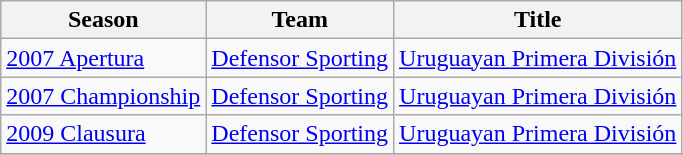<table class="wikitable">
<tr>
<th>Season</th>
<th>Team</th>
<th>Title</th>
</tr>
<tr>
<td><a href='#'>2007 Apertura</a></td>
<td><a href='#'>Defensor Sporting</a></td>
<td><a href='#'>Uruguayan Primera División</a></td>
</tr>
<tr>
<td><a href='#'>2007 Championship</a></td>
<td><a href='#'>Defensor Sporting</a></td>
<td><a href='#'>Uruguayan Primera División</a></td>
</tr>
<tr>
<td><a href='#'>2009 Clausura</a></td>
<td><a href='#'>Defensor Sporting</a></td>
<td><a href='#'>Uruguayan Primera División</a></td>
</tr>
<tr>
</tr>
</table>
